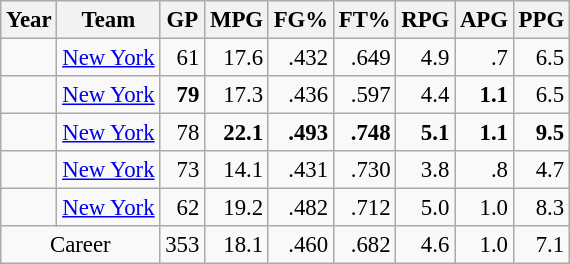<table class="wikitable sortable" style="font-size:95%; text-align:right;">
<tr>
<th>Year</th>
<th>Team</th>
<th>GP</th>
<th>MPG</th>
<th>FG%</th>
<th>FT%</th>
<th>RPG</th>
<th>APG</th>
<th>PPG</th>
</tr>
<tr>
<td style="text-align:left;"></td>
<td style="text-align:left;"><a href='#'>New York</a></td>
<td>61</td>
<td>17.6</td>
<td>.432</td>
<td>.649</td>
<td>4.9</td>
<td>.7</td>
<td>6.5</td>
</tr>
<tr>
<td style="text-align:left;"></td>
<td style="text-align:left;"><a href='#'>New York</a></td>
<td><strong>79</strong></td>
<td>17.3</td>
<td>.436</td>
<td>.597</td>
<td>4.4</td>
<td><strong>1.1</strong></td>
<td>6.5</td>
</tr>
<tr>
<td style="text-align:left;"></td>
<td style="text-align:left;"><a href='#'>New York</a></td>
<td>78</td>
<td><strong>22.1</strong></td>
<td><strong>.493</strong></td>
<td><strong>.748</strong></td>
<td><strong>5.1</strong></td>
<td><strong>1.1</strong></td>
<td><strong>9.5</strong></td>
</tr>
<tr>
<td style="text-align:left;"></td>
<td style="text-align:left;"><a href='#'>New York</a></td>
<td>73</td>
<td>14.1</td>
<td>.431</td>
<td>.730</td>
<td>3.8</td>
<td>.8</td>
<td>4.7</td>
</tr>
<tr>
<td style="text-align:left;"></td>
<td style="text-align:left;"><a href='#'>New York</a></td>
<td>62</td>
<td>19.2</td>
<td>.482</td>
<td>.712</td>
<td>5.0</td>
<td>1.0</td>
<td>8.3</td>
</tr>
<tr>
<td colspan="2" style="text-align:center;">Career</td>
<td>353</td>
<td>18.1</td>
<td>.460</td>
<td>.682</td>
<td>4.6</td>
<td>1.0</td>
<td>7.1</td>
</tr>
</table>
